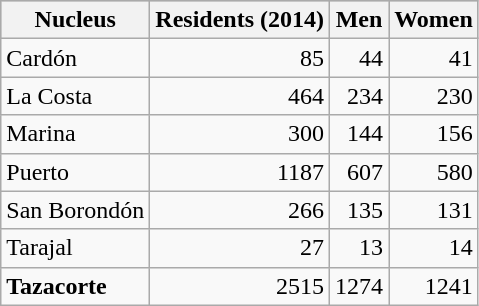<table class="wikitable sortable">
<tr style="background:#C0C0C0">
<th>Nucleus</th>
<th>Residents (2014)</th>
<th>Men</th>
<th>Women</th>
</tr>
<tr>
<td>Cardón</td>
<td align=right>85</td>
<td align=right>44</td>
<td align=right>41</td>
</tr>
<tr>
<td>La Costa</td>
<td align=right>464</td>
<td align=right>234</td>
<td align=right>230</td>
</tr>
<tr>
<td>Marina</td>
<td align=right>300</td>
<td align=right>144</td>
<td align=right>156</td>
</tr>
<tr>
<td>Puerto</td>
<td align=right>1187</td>
<td align=right>607</td>
<td align=right>580</td>
</tr>
<tr>
<td>San Borondón</td>
<td align=right>266</td>
<td align=right>135</td>
<td align=right>131</td>
</tr>
<tr>
<td>Tarajal</td>
<td align=right>27</td>
<td align=right>13</td>
<td align=right>14</td>
</tr>
<tr>
<td><strong>Tazacorte</strong></td>
<td align=right>2515</td>
<td align=right>1274</td>
<td align=right>1241</td>
</tr>
</table>
